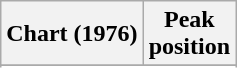<table class="wikitable sortable plainrowheaders" style="text-align:center">
<tr>
<th scope="col">Chart (1976)</th>
<th scope="col">Peak<br> position</th>
</tr>
<tr>
</tr>
<tr>
</tr>
</table>
